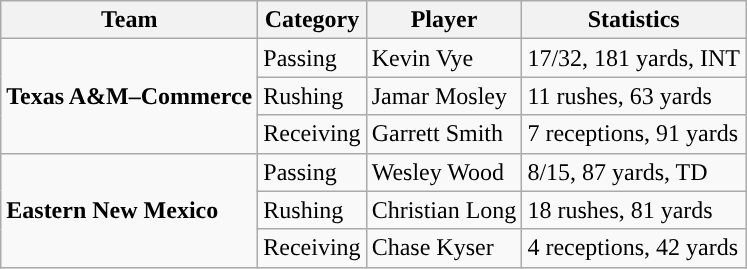<table class="wikitable" style="float: left;">
<tr>
<th>Team</th>
<th>Category</th>
<th>Player</th>
<th>Statistics</th>
</tr>
<tr>
<td rowspan=3><strong>Texas A&M–Commerce</strong></td>
<td>Passing</td>
<td>Kevin Vye</td>
<td>17/32, 181 yards, INT</td>
</tr>
<tr>
<td>Rushing</td>
<td>Jamar Mosley</td>
<td>11 rushes, 63 yards</td>
</tr>
<tr>
<td>Receiving</td>
<td>Garrett Smith</td>
<td>7 receptions, 91 yards</td>
</tr>
<tr>
<td rowspan=3><strong>Eastern New Mexico</strong></td>
<td>Passing</td>
<td>Wesley Wood</td>
<td>8/15, 87 yards, TD</td>
</tr>
<tr>
<td>Rushing</td>
<td>Christian Long</td>
<td>18 rushes, 81 yards</td>
</tr>
<tr>
<td>Receiving</td>
<td>Chase Kyser</td>
<td>4 receptions, 42 yards</td>
</tr>
</table>
